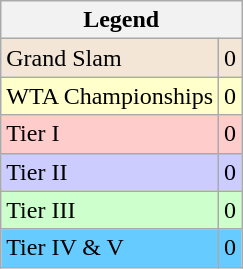<table class="wikitable sortable mw-collapsible mw-collapsed">
<tr>
<th colspan=2>Legend</th>
</tr>
<tr bgcolor="#f3e6d7">
<td>Grand Slam</td>
<td align="center">0</td>
</tr>
<tr bgcolor="#ffffcc">
<td>WTA Championships</td>
<td align="center">0</td>
</tr>
<tr bgcolor="#ffcccc">
<td>Tier I</td>
<td align="center">0</td>
</tr>
<tr bgcolor="#ccccff">
<td>Tier II</td>
<td align="center">0</td>
</tr>
<tr bgcolor="#CCFFCC">
<td>Tier III</td>
<td align="center">0</td>
</tr>
<tr bgcolor="#66CCFF">
<td>Tier IV & V</td>
<td align="center">0</td>
</tr>
</table>
